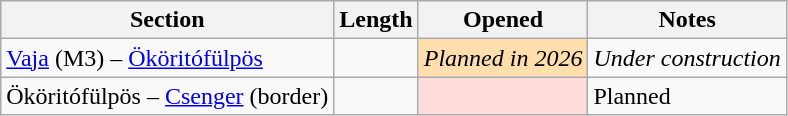<table class="wikitable">
<tr>
<th>Section</th>
<th>Length</th>
<th>Opened</th>
<th>Notes</th>
</tr>
<tr>
<td><a href='#'>Vaja</a> (M3) – <a href='#'>Ököritófülpös</a></td>
<td></td>
<td bgcolor="#ffdead"><em>Planned in 2026</em></td>
<td><em>Under construction</td>
</tr>
<tr>
<td>Ököritófülpös – <a href='#'>Csenger</a> (border)</td>
<td></td>
<td bgcolor="#fdd"></td>
<td></em>Planned<em></td>
</tr>
</table>
